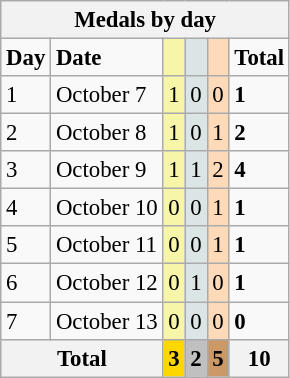<table class=wikitable style="font-size:95%;">
<tr>
<th colspan=7><strong>Medals by day</strong></th>
</tr>
<tr>
<td><strong>Day</strong></td>
<td><strong>Date</strong></td>
<td bgcolor=F7F6A8></td>
<td bgcolor=DCE5E5></td>
<td bgcolor=FFDAB9></td>
<td><strong>Total</strong></td>
</tr>
<tr>
<td>1</td>
<td>October 7</td>
<td bgcolor=F7F6A8>1</td>
<td bgcolor=DCE5E5>0</td>
<td bgcolor=FFDAB9>0</td>
<td><strong>1</strong></td>
</tr>
<tr>
<td>2</td>
<td>October 8</td>
<td bgcolor=F7F6A8>1</td>
<td bgcolor=DCE5E5>0</td>
<td bgcolor=FFDAB9>1</td>
<td><strong>2</strong></td>
</tr>
<tr>
<td>3</td>
<td>October 9</td>
<td bgcolor=F7F6A8>1</td>
<td bgcolor=DCE5E5>1</td>
<td bgcolor=FFDAB9>2</td>
<td><strong>4</strong></td>
</tr>
<tr>
<td>4</td>
<td>October 10</td>
<td bgcolor=F7F6A8>0</td>
<td bgcolor=DCE5E5>0</td>
<td bgcolor=FFDAB9>1</td>
<td><strong>1</strong></td>
</tr>
<tr>
<td>5</td>
<td>October 11</td>
<td bgcolor=F7F6A8>0</td>
<td bgcolor=DCE5E5>0</td>
<td bgcolor=FFDAB9>1</td>
<td><strong>1</strong></td>
</tr>
<tr>
<td>6</td>
<td>October 12</td>
<td bgcolor=F7F6A8>0</td>
<td bgcolor=DCE5E5>1</td>
<td bgcolor=FFDAB9>0</td>
<td><strong>1</strong></td>
</tr>
<tr>
<td>7</td>
<td>October 13</td>
<td bgcolor=F7F6A8>0</td>
<td bgcolor=DCE5E5>0</td>
<td bgcolor=FFDAB9>0</td>
<td><strong>0</strong></td>
</tr>
<tr>
<th colspan=2>Total</th>
<th style="background:gold;">3</th>
<th style="background:silver;">2</th>
<th style="background:#c96;">5</th>
<th>10</th>
</tr>
</table>
